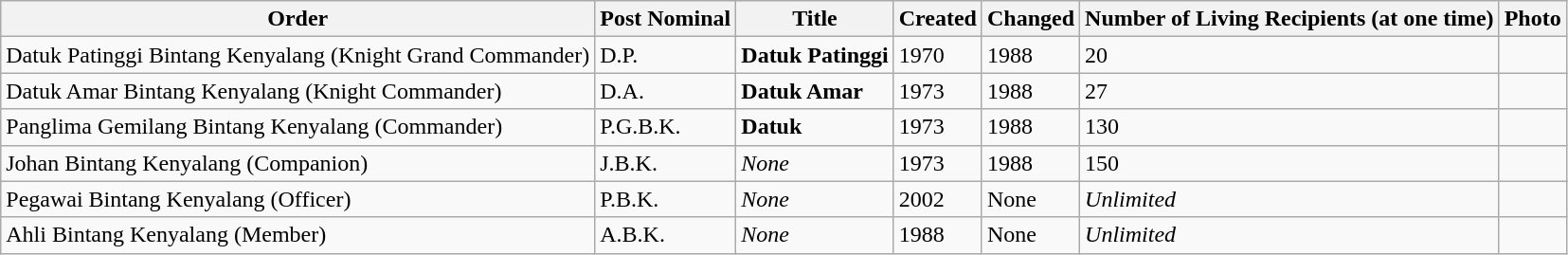<table class="wikitable">
<tr>
<th>Order</th>
<th>Post Nominal</th>
<th>Title</th>
<th>Created</th>
<th>Changed</th>
<th>Number of Living Recipients (at one time)</th>
<th>Photo</th>
</tr>
<tr>
<td>Datuk Patinggi Bintang Kenyalang (Knight Grand Commander)</td>
<td>D.P.</td>
<td><strong>Datuk Patinggi</strong></td>
<td>1970</td>
<td>1988</td>
<td>20</td>
<td></td>
</tr>
<tr>
<td>Datuk Amar Bintang Kenyalang (Knight Commander)</td>
<td>D.A.</td>
<td><strong>Datuk Amar</strong></td>
<td>1973</td>
<td>1988</td>
<td>27</td>
<td></td>
</tr>
<tr>
<td>Panglima Gemilang Bintang Kenyalang (Commander)</td>
<td>P.G.B.K.</td>
<td><strong>Datuk</strong></td>
<td>1973</td>
<td>1988</td>
<td>130</td>
<td></td>
</tr>
<tr>
<td>Johan Bintang Kenyalang (Companion)</td>
<td>J.B.K.</td>
<td><em>None</em></td>
<td>1973</td>
<td>1988</td>
<td>150</td>
<td></td>
</tr>
<tr>
<td>Pegawai Bintang Kenyalang (Officer)</td>
<td>P.B.K.</td>
<td><em>None</em></td>
<td>2002</td>
<td>None</td>
<td><em>Unlimited</em></td>
<td></td>
</tr>
<tr>
<td>Ahli Bintang Kenyalang (Member)</td>
<td>A.B.K.</td>
<td><em>None</em></td>
<td>1988</td>
<td>None</td>
<td><em>Unlimited</em></td>
<td></td>
</tr>
</table>
